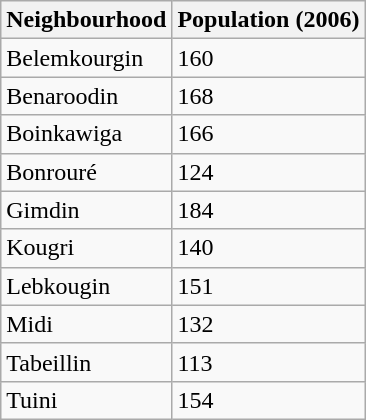<table class="wikitable">
<tr>
<th>Neighbourhood</th>
<th>Population (2006)</th>
</tr>
<tr>
<td>Belemkourgin</td>
<td>160</td>
</tr>
<tr>
<td>Benaroodin</td>
<td>168</td>
</tr>
<tr>
<td>Boinkawiga</td>
<td>166</td>
</tr>
<tr>
<td>Bonrouré</td>
<td>124</td>
</tr>
<tr>
<td>Gimdin</td>
<td>184</td>
</tr>
<tr>
<td>Kougri</td>
<td>140</td>
</tr>
<tr>
<td>Lebkougin</td>
<td>151</td>
</tr>
<tr>
<td>Midi</td>
<td>132</td>
</tr>
<tr>
<td>Tabeillin</td>
<td>113</td>
</tr>
<tr>
<td>Tuini</td>
<td>154</td>
</tr>
</table>
